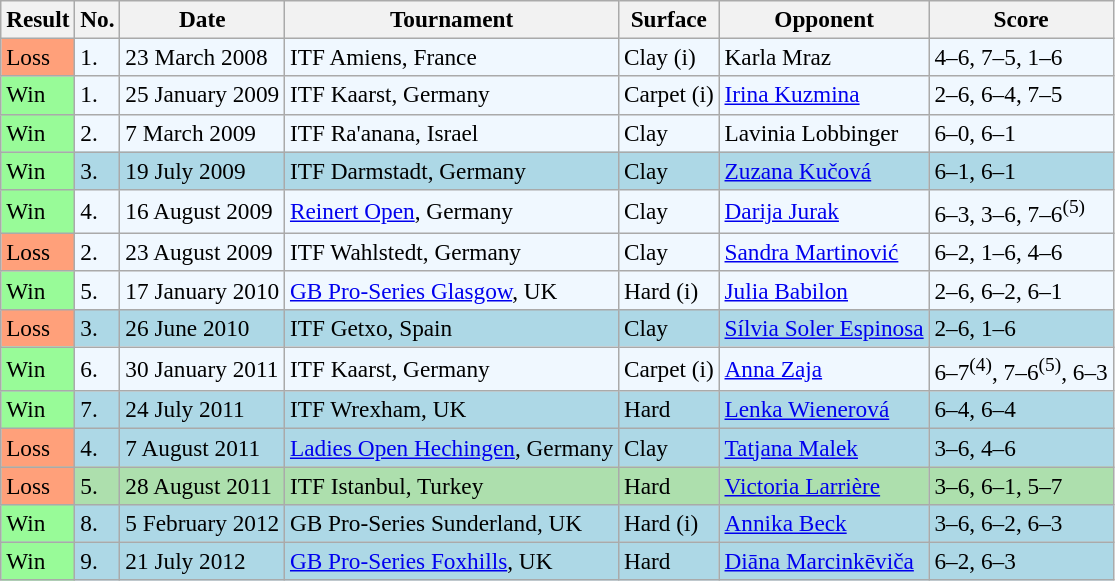<table class="sortable wikitable" style=font-size:97%>
<tr>
<th>Result</th>
<th>No.</th>
<th>Date</th>
<th>Tournament</th>
<th>Surface</th>
<th>Opponent</th>
<th class="unsortable">Score</th>
</tr>
<tr style="background:#f0f8ff;">
<td style="background:#ffa07a;">Loss</td>
<td>1.</td>
<td>23 March 2008</td>
<td>ITF Amiens, France</td>
<td>Clay (i)</td>
<td> Karla Mraz</td>
<td>4–6, 7–5, 1–6</td>
</tr>
<tr style="background:#f0f8ff;">
<td style="background:#98fb98;">Win</td>
<td>1.</td>
<td>25 January 2009</td>
<td>ITF Kaarst, Germany</td>
<td>Carpet (i)</td>
<td> <a href='#'>Irina Kuzmina</a></td>
<td>2–6, 6–4, 7–5</td>
</tr>
<tr style="background:#f0f8ff;">
<td style="background:#98fb98;">Win</td>
<td>2.</td>
<td>7 March 2009</td>
<td>ITF Ra'anana, Israel</td>
<td>Clay</td>
<td> Lavinia Lobbinger</td>
<td>6–0, 6–1</td>
</tr>
<tr style="background:lightblue;">
<td style="background:#98fb98;">Win</td>
<td>3.</td>
<td>19 July 2009</td>
<td>ITF Darmstadt, Germany</td>
<td>Clay</td>
<td> <a href='#'>Zuzana Kučová</a></td>
<td>6–1, 6–1</td>
</tr>
<tr style="background:#f0f8ff;">
<td style="background:#98fb98;">Win</td>
<td>4.</td>
<td>16 August 2009</td>
<td><a href='#'>Reinert Open</a>, Germany</td>
<td>Clay</td>
<td> <a href='#'>Darija Jurak</a></td>
<td>6–3, 3–6, 7–6<sup>(5)</sup></td>
</tr>
<tr style="background:#f0f8ff;">
<td style="background:#ffa07a;">Loss</td>
<td>2.</td>
<td>23 August 2009</td>
<td>ITF Wahlstedt, Germany</td>
<td>Clay</td>
<td> <a href='#'>Sandra Martinović</a></td>
<td>6–2, 1–6, 4–6</td>
</tr>
<tr style="background:#f0f8ff;">
<td style="background:#98fb98;">Win</td>
<td>5.</td>
<td>17 January 2010</td>
<td><a href='#'>GB Pro-Series Glasgow</a>, UK</td>
<td>Hard (i)</td>
<td> <a href='#'>Julia Babilon</a></td>
<td>2–6, 6–2, 6–1</td>
</tr>
<tr style="background:lightblue;">
<td style="background:#ffa07a;">Loss</td>
<td>3.</td>
<td>26 June 2010</td>
<td>ITF Getxo, Spain</td>
<td>Clay</td>
<td> <a href='#'>Sílvia Soler Espinosa</a></td>
<td>2–6, 1–6</td>
</tr>
<tr style="background:#f0f8ff;">
<td style="background:#98fb98;">Win</td>
<td>6.</td>
<td>30 January 2011</td>
<td>ITF Kaarst, Germany</td>
<td>Carpet (i)</td>
<td> <a href='#'>Anna Zaja</a></td>
<td>6–7<sup>(4)</sup>, 7–6<sup>(5)</sup>, 6–3</td>
</tr>
<tr style="background:lightblue;">
<td style="background:#98fb98;">Win</td>
<td>7.</td>
<td>24 July 2011</td>
<td>ITF Wrexham, UK</td>
<td>Hard</td>
<td> <a href='#'>Lenka Wienerová</a></td>
<td>6–4, 6–4</td>
</tr>
<tr style="background:lightblue;">
<td style="background:#ffa07a;">Loss</td>
<td>4.</td>
<td>7 August 2011</td>
<td><a href='#'>Ladies Open Hechingen</a>, Germany</td>
<td>Clay</td>
<td> <a href='#'>Tatjana Malek</a></td>
<td>3–6, 4–6</td>
</tr>
<tr style="background:#addfad;">
<td style="background:#ffa07a;">Loss</td>
<td>5.</td>
<td>28 August 2011</td>
<td>ITF Istanbul, Turkey</td>
<td>Hard</td>
<td> <a href='#'>Victoria Larrière</a></td>
<td>3–6, 6–1, 5–7</td>
</tr>
<tr style="background:lightblue;">
<td style="background:#98fb98;">Win</td>
<td>8.</td>
<td>5 February 2012</td>
<td>GB Pro-Series Sunderland, UK</td>
<td>Hard (i)</td>
<td> <a href='#'>Annika Beck</a></td>
<td>3–6, 6–2, 6–3</td>
</tr>
<tr style="background:lightblue;">
<td style="background:#98fb98;">Win</td>
<td>9.</td>
<td>21 July 2012</td>
<td><a href='#'>GB Pro-Series Foxhills</a>, UK</td>
<td>Hard</td>
<td> <a href='#'>Diāna Marcinkēviča</a></td>
<td>6–2, 6–3</td>
</tr>
</table>
